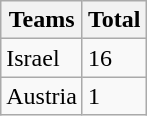<table class="wikitable">
<tr>
<th>Teams</th>
<th>Total</th>
</tr>
<tr>
<td>Israel</td>
<td>16</td>
</tr>
<tr>
<td>Austria</td>
<td>1</td>
</tr>
</table>
